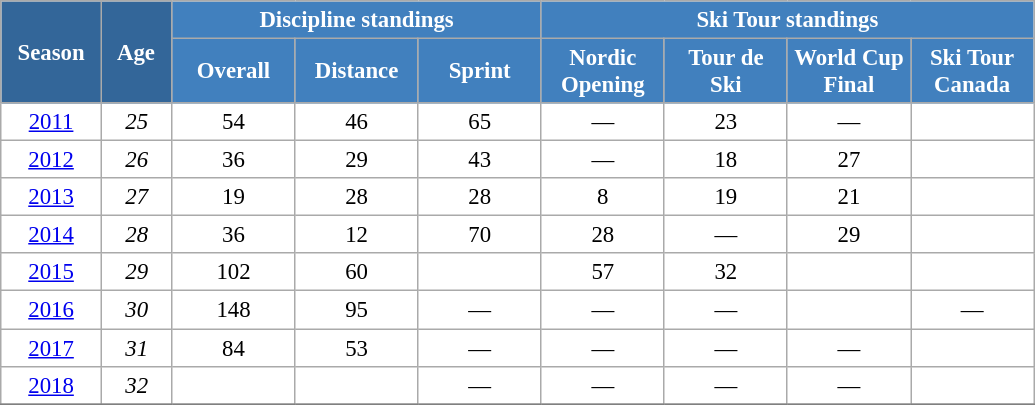<table class="wikitable" style="font-size:95%; text-align:center; border:grey solid 1px; border-collapse:collapse; background:#ffffff;">
<tr>
<th style="background-color:#369; color:white; width:60px;" rowspan="2"> Season </th>
<th style="background-color:#369; color:white; width:40px;" rowspan="2"> Age </th>
<th style="background-color:#4180be; color:white;" colspan="3">Discipline standings</th>
<th style="background-color:#4180be; color:white;" colspan="4">Ski Tour standings</th>
</tr>
<tr>
<th style="background-color:#4180be; color:white; width:75px;">Overall</th>
<th style="background-color:#4180be; color:white; width:75px;">Distance</th>
<th style="background-color:#4180be; color:white; width:75px;">Sprint</th>
<th style="background-color:#4180be; color:white; width:75px;">Nordic<br>Opening</th>
<th style="background-color:#4180be; color:white; width:75px;">Tour de<br>Ski</th>
<th style="background-color:#4180be; color:white; width:75px;">World Cup<br>Final</th>
<th style="background-color:#4180be; color:white; width:75px;">Ski Tour<br>Canada</th>
</tr>
<tr>
<td><a href='#'>2011</a></td>
<td><em>25</em></td>
<td>54</td>
<td>46</td>
<td>65</td>
<td>—</td>
<td>23</td>
<td>—</td>
<td></td>
</tr>
<tr>
<td><a href='#'>2012</a></td>
<td><em>26</em></td>
<td>36</td>
<td>29</td>
<td>43</td>
<td>—</td>
<td>18</td>
<td>27</td>
<td></td>
</tr>
<tr>
<td><a href='#'>2013</a></td>
<td><em>27</em></td>
<td>19</td>
<td>28</td>
<td>28</td>
<td>8</td>
<td>19</td>
<td>21</td>
<td></td>
</tr>
<tr>
<td><a href='#'>2014</a></td>
<td><em>28</em></td>
<td>36</td>
<td>12</td>
<td>70</td>
<td>28</td>
<td>—</td>
<td>29</td>
<td></td>
</tr>
<tr>
<td><a href='#'>2015</a></td>
<td><em>29</em></td>
<td>102</td>
<td>60</td>
<td></td>
<td>57</td>
<td>32</td>
<td></td>
<td></td>
</tr>
<tr>
<td><a href='#'>2016</a></td>
<td><em>30</em></td>
<td>148</td>
<td>95</td>
<td>—</td>
<td>—</td>
<td>—</td>
<td></td>
<td>—</td>
</tr>
<tr>
<td><a href='#'>2017</a></td>
<td><em>31</em></td>
<td>84</td>
<td>53</td>
<td>—</td>
<td>—</td>
<td>—</td>
<td>—</td>
<td></td>
</tr>
<tr>
<td><a href='#'>2018</a></td>
<td><em>32</em></td>
<td></td>
<td></td>
<td>—</td>
<td>—</td>
<td>—</td>
<td>—</td>
<td></td>
</tr>
<tr>
</tr>
</table>
